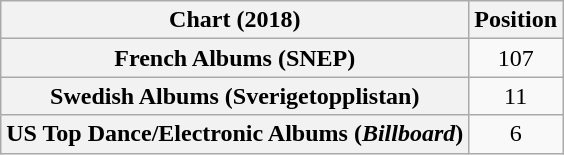<table class="wikitable sortable plainrowheaders" style="text-align:center">
<tr>
<th scope="col">Chart (2018)</th>
<th scope="col">Position</th>
</tr>
<tr>
<th scope="row">French Albums (SNEP)</th>
<td>107</td>
</tr>
<tr>
<th scope="row">Swedish Albums (Sverigetopplistan)</th>
<td>11</td>
</tr>
<tr>
<th scope="row">US Top Dance/Electronic Albums (<em>Billboard</em>)</th>
<td>6</td>
</tr>
</table>
